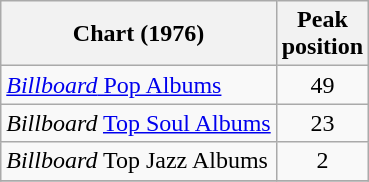<table class="wikitable">
<tr>
<th>Chart (1976)</th>
<th>Peak<br>position</th>
</tr>
<tr>
<td><a href='#'><em>Billboard</em> Pop Albums</a></td>
<td align=center>49</td>
</tr>
<tr>
<td><em>Billboard</em> <a href='#'>Top Soul Albums</a></td>
<td align=center>23</td>
</tr>
<tr>
<td><em>Billboard</em> Top Jazz Albums</td>
<td align=center>2</td>
</tr>
<tr>
</tr>
</table>
